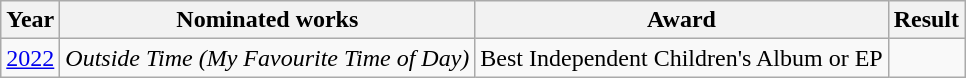<table class="wikitable">
<tr>
<th>Year</th>
<th>Nominated works</th>
<th>Award</th>
<th>Result</th>
</tr>
<tr>
<td><a href='#'>2022</a></td>
<td><em>Outside Time (My Favourite Time of Day)</em></td>
<td>Best Independent Children's Album or EP</td>
<td></td>
</tr>
</table>
